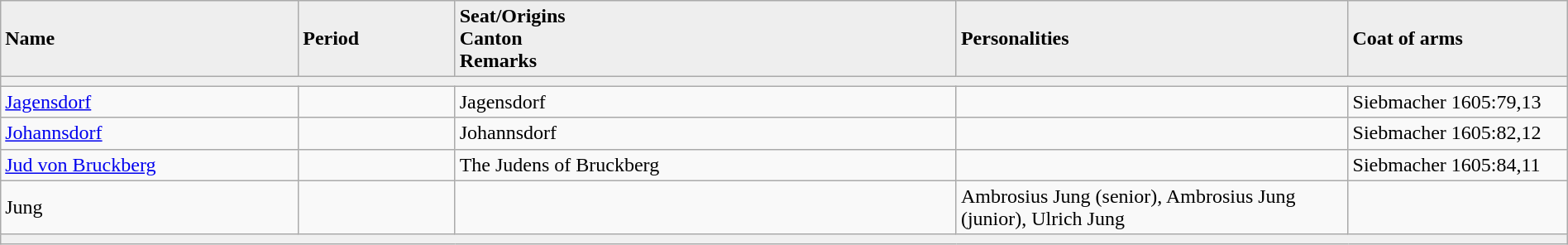<table class="wikitable" width="100%">
<tr>
<td style="background:#EEEEEE;" ! width="19%"><strong>Name</strong></td>
<td style="background:#EEEEEE;" ! width="10%"><strong>Period</strong></td>
<td style="background:#EEEEEE;" ! width="32%"><strong>Seat/Origins <br> Canton <br> Remarks</strong></td>
<td style="background:#EEEEEE;" ! width="25%"><strong>Personalities</strong></td>
<td style="background:#EEEEEE;" ! width="14%"><strong>Coat of arms</strong></td>
</tr>
<tr>
<td colspan="5" align="left" style="background:#f0f0f0;"></td>
</tr>
<tr>
<td><a href='#'>Jagensdorf</a></td>
<td></td>
<td>Jagensdorf</td>
<td></td>
<td>Siebmacher 1605:79,13</td>
</tr>
<tr>
<td><a href='#'>Johannsdorf</a></td>
<td></td>
<td>Johannsdorf</td>
<td></td>
<td>Siebmacher 1605:82,12</td>
</tr>
<tr>
<td><a href='#'>Jud von Bruckberg</a></td>
<td></td>
<td>The Judens of Bruckberg</td>
<td></td>
<td>Siebmacher 1605:84,11</td>
</tr>
<tr>
<td>Jung</td>
<td></td>
<td></td>
<td>Ambrosius Jung (senior), Ambrosius Jung (junior), Ulrich Jung</td>
<td></td>
</tr>
<tr>
<td colspan="5" align="left" style="background:#f0f0f0;"></td>
</tr>
</table>
